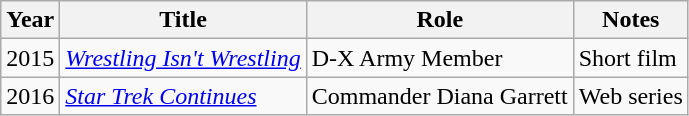<table class="wikitable sortable">
<tr>
<th>Year</th>
<th>Title</th>
<th>Role</th>
<th class="unsortable">Notes</th>
</tr>
<tr>
<td>2015</td>
<td><em><a href='#'>Wrestling Isn't Wrestling</a></em></td>
<td>D-X Army Member</td>
<td>Short film</td>
</tr>
<tr>
<td>2016</td>
<td><em><a href='#'>Star Trek Continues</a></em></td>
<td>Commander Diana Garrett</td>
<td>Web series</td>
</tr>
</table>
